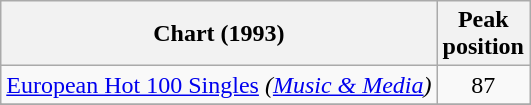<table class="wikitable sortable">
<tr>
<th>Chart (1993)</th>
<th>Peak<br>position</th>
</tr>
<tr>
<td><a href='#'>European Hot 100 Singles</a> <em>(<a href='#'>Music & Media</a>)</em></td>
<td style="text-align:center;">87</td>
</tr>
<tr>
</tr>
<tr>
</tr>
<tr>
</tr>
</table>
